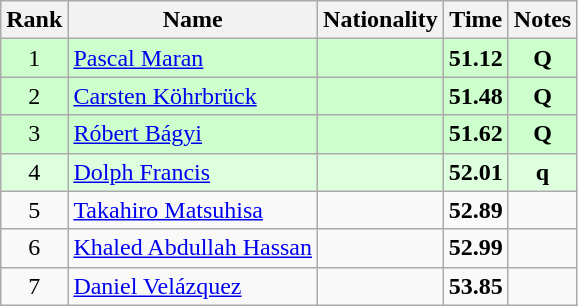<table class="wikitable sortable" style="text-align:center">
<tr>
<th>Rank</th>
<th>Name</th>
<th>Nationality</th>
<th>Time</th>
<th>Notes</th>
</tr>
<tr bgcolor=ccffcc>
<td>1</td>
<td align=left><a href='#'>Pascal Maran</a></td>
<td align=left></td>
<td><strong>51.12</strong></td>
<td><strong>Q</strong></td>
</tr>
<tr bgcolor=ccffcc>
<td>2</td>
<td align=left><a href='#'>Carsten Köhrbrück</a></td>
<td align=left></td>
<td><strong>51.48</strong></td>
<td><strong>Q</strong></td>
</tr>
<tr bgcolor=ccffcc>
<td>3</td>
<td align=left><a href='#'>Róbert Bágyi</a></td>
<td align=left></td>
<td><strong>51.62</strong></td>
<td><strong>Q</strong></td>
</tr>
<tr bgcolor=ddffdd>
<td>4</td>
<td align=left><a href='#'>Dolph Francis</a></td>
<td align=left></td>
<td><strong>52.01</strong></td>
<td><strong>q</strong></td>
</tr>
<tr>
<td>5</td>
<td align=left><a href='#'>Takahiro Matsuhisa</a></td>
<td align=left></td>
<td><strong>52.89</strong></td>
<td></td>
</tr>
<tr>
<td>6</td>
<td align=left><a href='#'>Khaled Abdullah Hassan</a></td>
<td align=left></td>
<td><strong>52.99</strong></td>
<td></td>
</tr>
<tr>
<td>7</td>
<td align=left><a href='#'>Daniel Velázquez</a></td>
<td align=left></td>
<td><strong>53.85</strong></td>
<td></td>
</tr>
</table>
